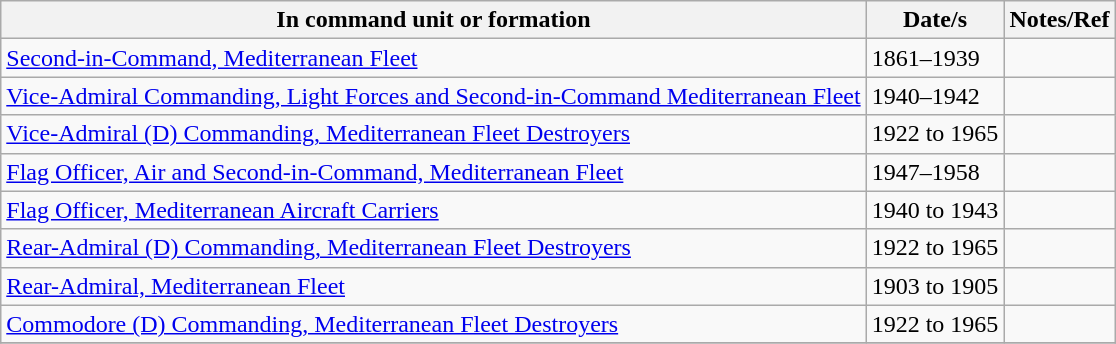<table class="wikitable">
<tr>
<th>In command unit or formation</th>
<th>Date/s</th>
<th>Notes/Ref</th>
</tr>
<tr>
<td><a href='#'>Second-in-Command, Mediterranean Fleet</a></td>
<td>1861–1939</td>
<td></td>
</tr>
<tr>
<td><a href='#'>Vice-Admiral Commanding, Light Forces and Second-in-Command Mediterranean Fleet</a></td>
<td>1940–1942</td>
<td></td>
</tr>
<tr>
<td><a href='#'>Vice-Admiral (D) Commanding, Mediterranean Fleet Destroyers</a></td>
<td>1922 to 1965</td>
<td></td>
</tr>
<tr>
<td><a href='#'>Flag Officer, Air and Second-in-Command, Mediterranean Fleet</a></td>
<td>1947–1958</td>
<td></td>
</tr>
<tr>
<td><a href='#'>Flag Officer, Mediterranean Aircraft Carriers</a></td>
<td>1940 to 1943</td>
<td></td>
</tr>
<tr>
<td><a href='#'>Rear-Admiral (D) Commanding, Mediterranean Fleet Destroyers</a></td>
<td>1922 to 1965</td>
<td></td>
</tr>
<tr>
<td><a href='#'>Rear-Admiral, Mediterranean Fleet</a></td>
<td>1903 to 1905</td>
<td></td>
</tr>
<tr>
<td><a href='#'>Commodore (D) Commanding, Mediterranean Fleet Destroyers</a></td>
<td>1922 to 1965</td>
<td></td>
</tr>
<tr>
</tr>
</table>
